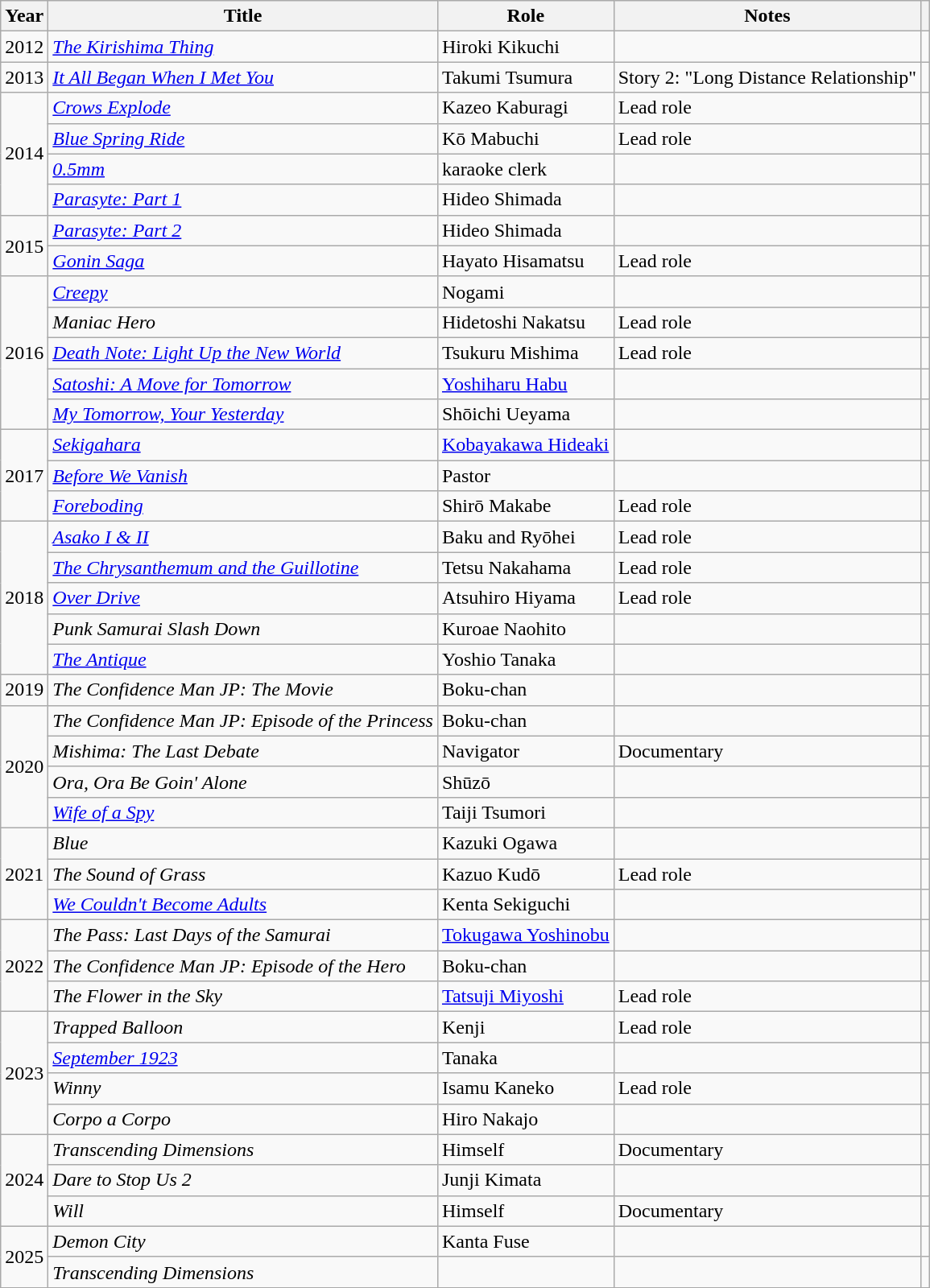<table class="wikitable sortable">
<tr>
<th>Year</th>
<th>Title</th>
<th>Role</th>
<th>Notes</th>
<th class="unsortable"></th>
</tr>
<tr>
<td>2012</td>
<td><em><a href='#'>The Kirishima Thing</a></em></td>
<td>Hiroki Kikuchi</td>
<td></td>
<td></td>
</tr>
<tr>
<td>2013</td>
<td><em><a href='#'>It All Began When I Met You</a></em></td>
<td>Takumi Tsumura</td>
<td>Story 2: "Long Distance Relationship"</td>
<td></td>
</tr>
<tr>
<td rowspan=4>2014</td>
<td><em><a href='#'>Crows Explode</a></em></td>
<td>Kazeo Kaburagi</td>
<td>Lead role</td>
<td></td>
</tr>
<tr>
<td><em><a href='#'>Blue Spring Ride</a></em></td>
<td>Kō Mabuchi</td>
<td>Lead role</td>
<td></td>
</tr>
<tr>
<td><em><a href='#'>0.5mm</a></em></td>
<td>karaoke clerk</td>
<td></td>
<td></td>
</tr>
<tr>
<td><em><a href='#'>Parasyte: Part 1</a></em></td>
<td>Hideo Shimada</td>
<td></td>
<td></td>
</tr>
<tr>
<td rowspan=2>2015</td>
<td><em><a href='#'>Parasyte: Part 2</a></em></td>
<td>Hideo Shimada</td>
<td></td>
<td></td>
</tr>
<tr>
<td><em><a href='#'>Gonin Saga</a></em></td>
<td>Hayato Hisamatsu</td>
<td>Lead role</td>
<td></td>
</tr>
<tr>
<td rowspan=5>2016</td>
<td><em><a href='#'>Creepy</a></em></td>
<td>Nogami</td>
<td></td>
<td></td>
</tr>
<tr>
<td><em>Maniac Hero</em></td>
<td>Hidetoshi Nakatsu</td>
<td>Lead role</td>
<td></td>
</tr>
<tr>
<td><em><a href='#'>Death Note: Light Up the New World</a></em></td>
<td>Tsukuru Mishima</td>
<td>Lead role</td>
<td></td>
</tr>
<tr>
<td><em><a href='#'>Satoshi: A Move for Tomorrow</a></em></td>
<td><a href='#'>Yoshiharu Habu</a></td>
<td></td>
<td></td>
</tr>
<tr>
<td><em><a href='#'>My Tomorrow, Your Yesterday</a></em></td>
<td>Shōichi Ueyama</td>
<td></td>
<td></td>
</tr>
<tr>
<td rowspan=3>2017</td>
<td><em><a href='#'>Sekigahara</a></em></td>
<td><a href='#'>Kobayakawa Hideaki</a></td>
<td></td>
<td></td>
</tr>
<tr>
<td><em><a href='#'>Before We Vanish</a></em></td>
<td>Pastor</td>
<td></td>
<td></td>
</tr>
<tr>
<td><em><a href='#'>Foreboding</a></em></td>
<td>Shirō Makabe</td>
<td>Lead role</td>
<td></td>
</tr>
<tr>
<td rowspan=5>2018</td>
<td><em><a href='#'>Asako I & II</a></em></td>
<td>Baku and Ryōhei</td>
<td>Lead role</td>
<td></td>
</tr>
<tr>
<td><em><a href='#'>The Chrysanthemum and the Guillotine</a></em></td>
<td>Tetsu Nakahama</td>
<td>Lead role</td>
<td></td>
</tr>
<tr>
<td><em><a href='#'>Over Drive</a></em></td>
<td>Atsuhiro Hiyama</td>
<td>Lead role</td>
<td></td>
</tr>
<tr>
<td><em>Punk Samurai Slash Down</em></td>
<td>Kuroae Naohito</td>
<td></td>
<td></td>
</tr>
<tr>
<td><em><a href='#'>The Antique</a></em></td>
<td>Yoshio Tanaka</td>
<td></td>
<td></td>
</tr>
<tr>
<td rowspan=1>2019</td>
<td><em>The Confidence Man JP: The Movie</em></td>
<td>Boku-chan</td>
<td></td>
<td></td>
</tr>
<tr>
<td rowspan=4>2020</td>
<td><em>The Confidence Man JP: Episode of the Princess</em></td>
<td>Boku-chan</td>
<td></td>
<td></td>
</tr>
<tr>
<td><em>Mishima: The Last Debate</em></td>
<td>Navigator</td>
<td>Documentary</td>
<td></td>
</tr>
<tr>
<td><em>Ora, Ora Be Goin' Alone</em></td>
<td>Shūzō</td>
<td></td>
<td></td>
</tr>
<tr>
<td><em><a href='#'>Wife of a Spy</a></em></td>
<td>Taiji Tsumori</td>
<td></td>
<td></td>
</tr>
<tr>
<td rowspan=3>2021</td>
<td><em>Blue</em></td>
<td>Kazuki Ogawa</td>
<td></td>
<td></td>
</tr>
<tr>
<td><em>The Sound of Grass</em></td>
<td>Kazuo Kudō</td>
<td>Lead role</td>
<td></td>
</tr>
<tr>
<td><em><a href='#'>We Couldn't Become Adults</a></em></td>
<td>Kenta Sekiguchi</td>
<td></td>
<td></td>
</tr>
<tr>
<td rowspan=3>2022</td>
<td><em>The Pass: Last Days of the Samurai</em></td>
<td><a href='#'>Tokugawa Yoshinobu</a></td>
<td></td>
<td></td>
</tr>
<tr>
<td><em>The Confidence Man JP: Episode of the Hero</em></td>
<td>Boku-chan</td>
<td></td>
<td></td>
</tr>
<tr>
<td><em>The Flower in the Sky</em></td>
<td><a href='#'>Tatsuji Miyoshi</a></td>
<td>Lead role</td>
<td></td>
</tr>
<tr>
<td rowspan=4>2023</td>
<td><em>Trapped Balloon</em></td>
<td>Kenji</td>
<td>Lead role</td>
<td></td>
</tr>
<tr>
<td><em><a href='#'>September 1923</a></em></td>
<td>Tanaka</td>
<td></td>
<td></td>
</tr>
<tr>
<td><em>Winny</em></td>
<td>Isamu Kaneko</td>
<td>Lead role</td>
<td></td>
</tr>
<tr>
<td><em>Corpo a Corpo</em></td>
<td>Hiro Nakajo</td>
<td></td>
<td></td>
</tr>
<tr>
<td rowspan=3>2024</td>
<td><em>Transcending Dimensions</em></td>
<td>Himself</td>
<td>Documentary</td>
<td></td>
</tr>
<tr>
<td><em>Dare to Stop Us 2</em></td>
<td>Junji Kimata</td>
<td></td>
<td></td>
</tr>
<tr>
<td><em>Will</em></td>
<td>Himself</td>
<td>Documentary</td>
<td></td>
</tr>
<tr>
<td rowspan="2">2025</td>
<td><em>Demon City</em></td>
<td>Kanta Fuse</td>
<td></td>
<td></td>
</tr>
<tr>
<td><em>Transcending Dimensions</em></td>
<td></td>
<td></td>
<td></td>
</tr>
<tr>
</tr>
</table>
